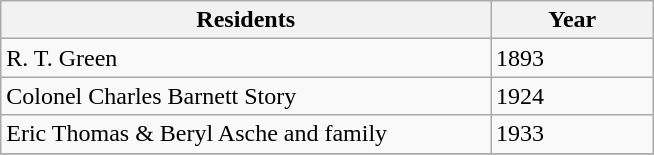<table class="wikitable">
<tr>
<th width="60%">Residents</th>
<th width="20%">Year</th>
</tr>
<tr>
<td>R. T. Green</td>
<td>1893</td>
</tr>
<tr>
<td>Colonel Charles Barnett Story</td>
<td>1924</td>
</tr>
<tr>
<td>Eric Thomas & Beryl Asche and family</td>
<td>1933</td>
</tr>
<tr>
</tr>
</table>
